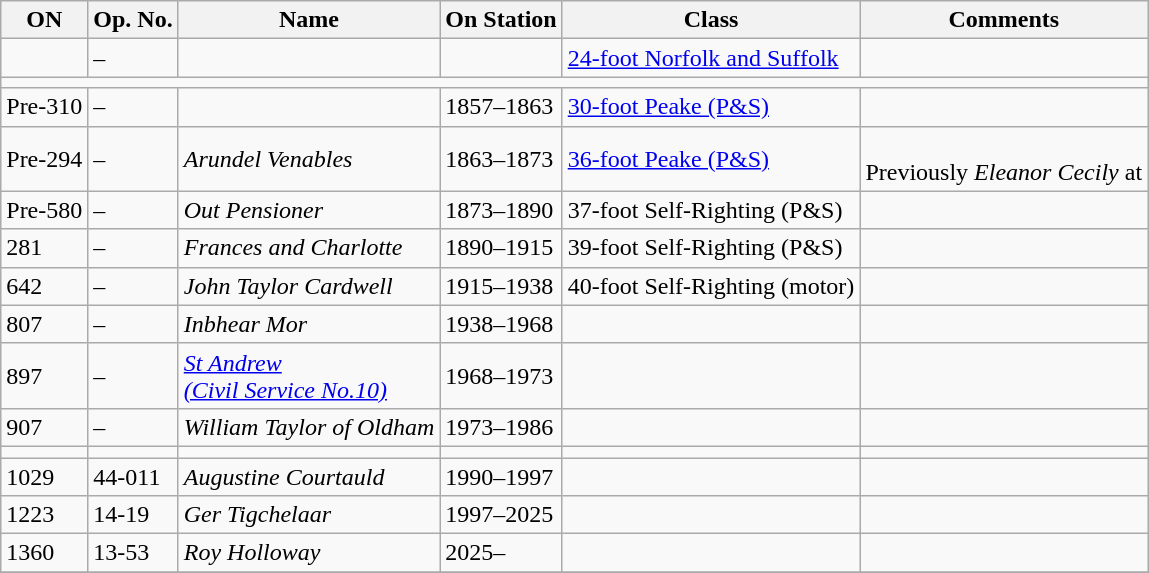<table class="wikitable">
<tr>
<th>ON</th>
<th>Op. No.</th>
<th>Name</th>
<th>On Station</th>
<th>Class</th>
<th>Comments</th>
</tr>
<tr>
<td></td>
<td>–</td>
<td></td>
<td></td>
<td><a href='#'>24-foot Norfolk and Suffolk</a></td>
<td></td>
</tr>
<tr>
<td colspan=6 style=" text-align: center;"></td>
</tr>
<tr>
<td>Pre-310</td>
<td>–</td>
<td></td>
<td>1857–1863</td>
<td><a href='#'>30-foot Peake (P&S)</a></td>
<td></td>
</tr>
<tr>
<td>Pre-294</td>
<td>–</td>
<td><em>Arundel Venables</em></td>
<td>1863–1873</td>
<td><a href='#'>36-foot Peake (P&S)</a></td>
<td><br>Previously <em>Eleanor Cecily</em> at </td>
</tr>
<tr>
<td>Pre-580</td>
<td>–</td>
<td><em>Out Pensioner</em></td>
<td>1873–1890</td>
<td>37-foot Self-Righting (P&S)</td>
<td></td>
</tr>
<tr>
<td>281</td>
<td>–</td>
<td><em>Frances and Charlotte</em></td>
<td>1890–1915</td>
<td>39-foot Self-Righting (P&S)</td>
<td></td>
</tr>
<tr>
<td>642</td>
<td>–</td>
<td><em>John Taylor Cardwell</em></td>
<td>1915–1938</td>
<td>40-foot Self-Righting (motor)</td>
<td></td>
</tr>
<tr>
<td>807</td>
<td>–</td>
<td><em>Inbhear Mor</em></td>
<td>1938–1968</td>
<td></td>
<td></td>
</tr>
<tr>
<td>897</td>
<td>–</td>
<td><a href='#'><em>St Andrew<br>(Civil Service No.10)</em></a></td>
<td>1968–1973</td>
<td></td>
<td></td>
</tr>
<tr>
<td>907</td>
<td>–</td>
<td><em>William Taylor of Oldham</em></td>
<td>1973–1986</td>
<td></td>
<td></td>
</tr>
<tr>
<td></td>
<td></td>
<td></td>
<td></td>
<td></td>
<td></td>
</tr>
<tr>
<td>1029</td>
<td>44-011</td>
<td><em>Augustine Courtauld</em></td>
<td>1990–1997</td>
<td></td>
<td></td>
</tr>
<tr>
<td>1223</td>
<td>14-19</td>
<td><em>Ger Tigchelaar</em></td>
<td>1997–2025</td>
<td></td>
<td></td>
</tr>
<tr>
<td>1360</td>
<td>13-53</td>
<td><em>Roy Holloway</em></td>
<td>2025–</td>
<td></td>
<td></td>
</tr>
<tr>
</tr>
</table>
